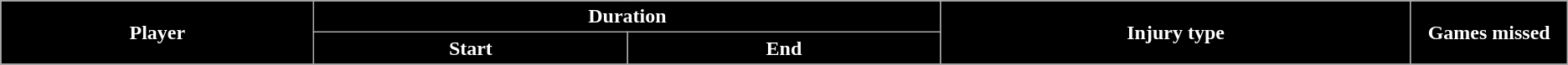<table class="wikitable sortable collapsible collapsed" style="text-align:center;">
<tr>
<th rowspan="2" style="background:#000; color:white" width="10%">Player</th>
<th colspan="2" style="background:#000; color:white" width="20%" class="unsortable">Duration</th>
<th rowspan="2" style="background:#000; color:white" width="15%">Injury type</th>
<th width="5%" style="background:#000; color:white" rowspan="2">Games missed</th>
</tr>
<tr>
<th style="background:#000; color:white" width="10%">Start</th>
<th style="background:#000; color:white" width="10%">End<br></th>
</tr>
</table>
